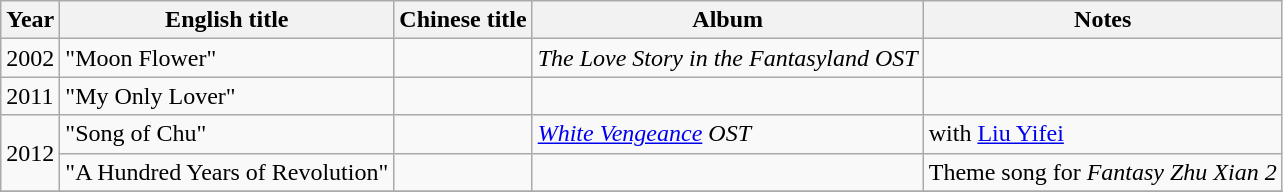<table class="wikitable">
<tr>
<th>Year</th>
<th>English title</th>
<th>Chinese title</th>
<th>Album</th>
<th>Notes</th>
</tr>
<tr>
<td>2002</td>
<td>"Moon Flower"</td>
<td></td>
<td><em>The Love Story in the Fantasyland OST</em></td>
<td></td>
</tr>
<tr>
<td>2011</td>
<td>"My Only Lover"</td>
<td></td>
<td></td>
<td></td>
</tr>
<tr>
<td rowspan=2>2012</td>
<td>"Song of Chu"</td>
<td></td>
<td><em><a href='#'>White Vengeance</a> OST</em></td>
<td>with <a href='#'>Liu Yifei</a></td>
</tr>
<tr>
<td>"A Hundred Years of Revolution"</td>
<td></td>
<td></td>
<td>Theme song for <em>Fantasy Zhu Xian 2</em></td>
</tr>
<tr>
</tr>
</table>
